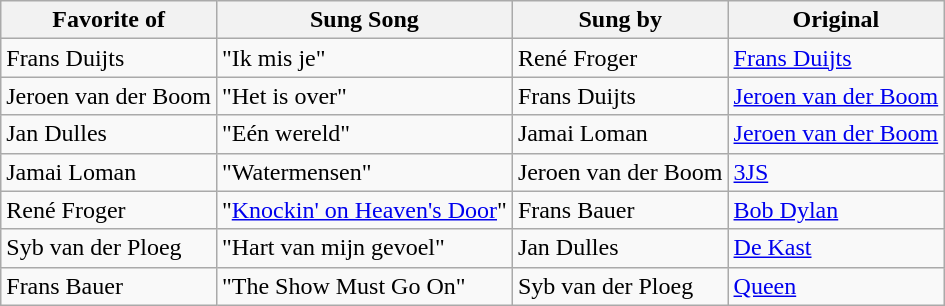<table class="wikitable">
<tr>
<th>Favorite of</th>
<th>Sung Song</th>
<th>Sung by</th>
<th>Original</th>
</tr>
<tr>
<td>Frans Duijts</td>
<td>"Ik mis je"</td>
<td>René Froger</td>
<td><a href='#'>Frans Duijts</a></td>
</tr>
<tr>
<td>Jeroen van der Boom</td>
<td>"Het is over"</td>
<td>Frans Duijts</td>
<td><a href='#'>Jeroen van der Boom</a></td>
</tr>
<tr>
<td>Jan Dulles</td>
<td>"Eén wereld"</td>
<td>Jamai Loman</td>
<td><a href='#'>Jeroen van der Boom</a></td>
</tr>
<tr>
<td>Jamai Loman</td>
<td>"Watermensen"</td>
<td>Jeroen van der Boom</td>
<td><a href='#'>3JS</a></td>
</tr>
<tr>
<td>René Froger</td>
<td>"<a href='#'>Knockin' on Heaven's Door</a>"</td>
<td>Frans Bauer</td>
<td><a href='#'>Bob Dylan</a></td>
</tr>
<tr>
<td>Syb van der Ploeg</td>
<td>"Hart van mijn gevoel"</td>
<td>Jan Dulles</td>
<td><a href='#'>De Kast</a></td>
</tr>
<tr>
<td>Frans Bauer</td>
<td>"The Show Must Go On"</td>
<td>Syb van der Ploeg</td>
<td><a href='#'>Queen</a></td>
</tr>
</table>
